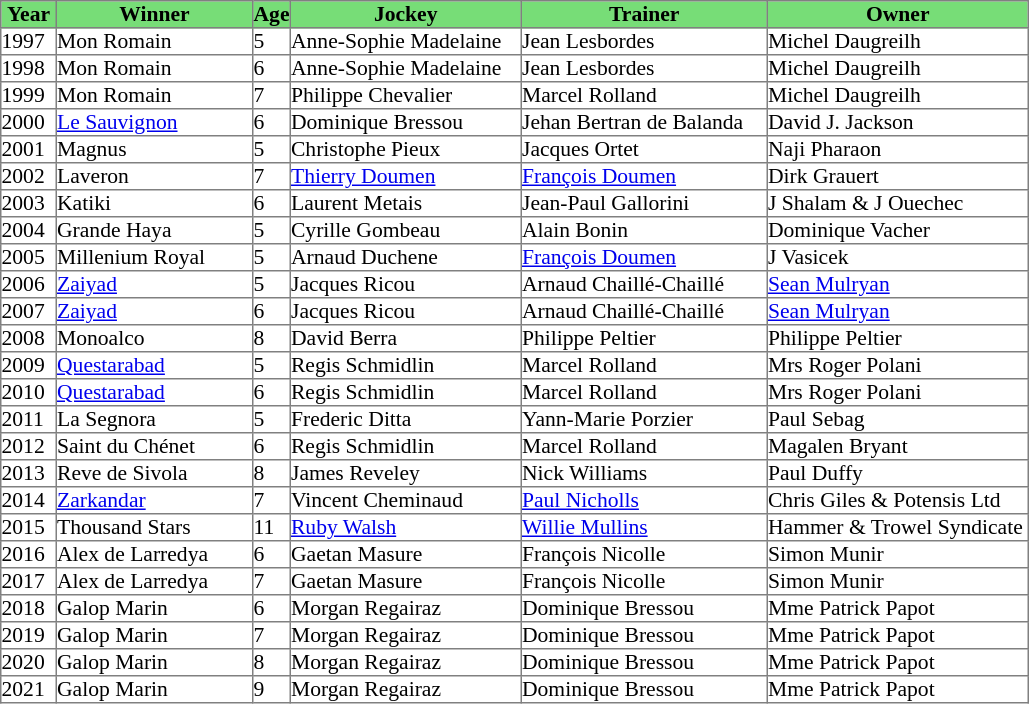<table class = "sortable" | border="1" cellpadding="0" style="border-collapse: collapse; font-size:90%">
<tr bgcolor="#77dd77" align="center">
<th width="36px"><strong>Year</strong><br></th>
<th width="130px"><strong>Winner</strong><br></th>
<th><strong>Age</strong><br></th>
<th width="153px"><strong>Jockey</strong><br></th>
<th width="163px"><strong>Trainer</strong><br></th>
<th width="173px"><strong>Owner</strong><br></th>
</tr>
<tr>
<td>1997</td>
<td>Mon Romain</td>
<td>5</td>
<td>Anne-Sophie Madelaine</td>
<td>Jean Lesbordes</td>
<td>Michel Daugreilh</td>
</tr>
<tr>
<td>1998</td>
<td>Mon Romain</td>
<td>6</td>
<td>Anne-Sophie Madelaine</td>
<td>Jean Lesbordes</td>
<td>Michel Daugreilh</td>
</tr>
<tr>
<td>1999</td>
<td>Mon Romain</td>
<td>7</td>
<td>Philippe Chevalier</td>
<td>Marcel Rolland</td>
<td>Michel Daugreilh</td>
</tr>
<tr>
<td>2000</td>
<td><a href='#'>Le Sauvignon</a></td>
<td>6</td>
<td>Dominique Bressou</td>
<td>Jehan Bertran de Balanda</td>
<td>David J. Jackson</td>
</tr>
<tr>
<td>2001</td>
<td>Magnus</td>
<td>5</td>
<td>Christophe Pieux</td>
<td>Jacques Ortet</td>
<td>Naji Pharaon</td>
</tr>
<tr>
<td>2002</td>
<td>Laveron</td>
<td>7</td>
<td><a href='#'>Thierry Doumen</a></td>
<td><a href='#'>François Doumen</a></td>
<td>Dirk Grauert</td>
</tr>
<tr>
<td>2003</td>
<td>Katiki</td>
<td>6</td>
<td>Laurent Metais</td>
<td>Jean-Paul Gallorini</td>
<td>J Shalam & J Ouechec</td>
</tr>
<tr>
<td>2004</td>
<td>Grande Haya</td>
<td>5</td>
<td>Cyrille Gombeau</td>
<td>Alain Bonin</td>
<td>Dominique Vacher</td>
</tr>
<tr>
<td>2005</td>
<td>Millenium Royal</td>
<td>5</td>
<td>Arnaud Duchene</td>
<td><a href='#'>François Doumen</a></td>
<td>J Vasicek</td>
</tr>
<tr>
<td>2006</td>
<td><a href='#'>Zaiyad</a></td>
<td>5</td>
<td>Jacques Ricou</td>
<td>Arnaud Chaillé-Chaillé</td>
<td><a href='#'>Sean Mulryan</a></td>
</tr>
<tr>
<td>2007</td>
<td><a href='#'>Zaiyad</a></td>
<td>6</td>
<td>Jacques Ricou</td>
<td>Arnaud Chaillé-Chaillé</td>
<td><a href='#'>Sean Mulryan</a></td>
</tr>
<tr>
<td>2008</td>
<td>Monoalco</td>
<td>8</td>
<td>David Berra</td>
<td>Philippe Peltier</td>
<td>Philippe Peltier</td>
</tr>
<tr>
<td>2009</td>
<td><a href='#'>Questarabad</a></td>
<td>5</td>
<td>Regis Schmidlin</td>
<td>Marcel Rolland</td>
<td>Mrs Roger Polani</td>
</tr>
<tr>
<td>2010</td>
<td><a href='#'>Questarabad</a></td>
<td>6</td>
<td>Regis Schmidlin</td>
<td>Marcel Rolland</td>
<td>Mrs Roger Polani</td>
</tr>
<tr>
<td>2011</td>
<td>La Segnora</td>
<td>5</td>
<td>Frederic Ditta</td>
<td>Yann-Marie Porzier</td>
<td>Paul Sebag</td>
</tr>
<tr>
<td>2012</td>
<td>Saint du Chénet</td>
<td>6</td>
<td>Regis Schmidlin</td>
<td>Marcel Rolland</td>
<td>Magalen Bryant</td>
</tr>
<tr>
<td>2013</td>
<td>Reve de Sivola</td>
<td>8</td>
<td>James Reveley</td>
<td>Nick Williams</td>
<td>Paul Duffy</td>
</tr>
<tr>
<td>2014</td>
<td><a href='#'>Zarkandar</a></td>
<td>7</td>
<td>Vincent Cheminaud</td>
<td><a href='#'>Paul Nicholls</a></td>
<td>Chris Giles & Potensis Ltd</td>
</tr>
<tr>
<td>2015</td>
<td>Thousand Stars</td>
<td>11</td>
<td><a href='#'>Ruby Walsh</a></td>
<td><a href='#'>Willie Mullins</a></td>
<td>Hammer & Trowel Syndicate</td>
</tr>
<tr>
<td>2016</td>
<td>Alex de Larredya</td>
<td>6</td>
<td>Gaetan Masure</td>
<td>François Nicolle</td>
<td>Simon Munir</td>
</tr>
<tr>
<td>2017</td>
<td>Alex de Larredya</td>
<td>7</td>
<td>Gaetan Masure</td>
<td>François Nicolle</td>
<td>Simon Munir</td>
</tr>
<tr>
<td>2018</td>
<td>Galop Marin</td>
<td>6</td>
<td>Morgan Regairaz</td>
<td>Dominique Bressou</td>
<td>Mme Patrick Papot</td>
</tr>
<tr>
<td>2019</td>
<td>Galop Marin</td>
<td>7</td>
<td>Morgan Regairaz</td>
<td>Dominique Bressou</td>
<td>Mme Patrick Papot</td>
</tr>
<tr>
<td>2020</td>
<td>Galop Marin</td>
<td>8</td>
<td>Morgan Regairaz</td>
<td>Dominique Bressou</td>
<td>Mme Patrick Papot</td>
</tr>
<tr>
<td>2021</td>
<td>Galop Marin</td>
<td>9</td>
<td>Morgan Regairaz</td>
<td>Dominique Bressou</td>
<td>Mme Patrick Papot</td>
</tr>
</table>
